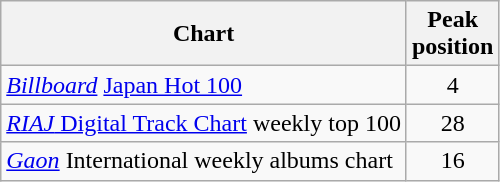<table class="wikitable sortable" style="text-align:center;">
<tr>
<th>Chart</th>
<th>Peak<br>position</th>
</tr>
<tr>
<td align="left"><em><a href='#'>Billboard</a></em> <a href='#'>Japan Hot 100</a></td>
<td>4</td>
</tr>
<tr>
<td align="left"><a href='#'><em>RIAJ</em> Digital Track Chart</a> weekly top 100</td>
<td>28</td>
</tr>
<tr>
<td align="left"><em><a href='#'>Gaon</a></em> International weekly albums chart</td>
<td>16</td>
</tr>
</table>
